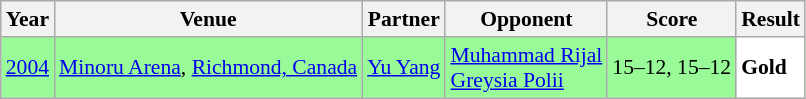<table class="sortable wikitable" style="font-size: 90%;">
<tr>
<th>Year</th>
<th>Venue</th>
<th>Partner</th>
<th>Opponent</th>
<th>Score</th>
<th>Result</th>
</tr>
<tr style="background:#98FB98">
<td align="center"><a href='#'>2004</a></td>
<td align="left"><a href='#'>Minoru Arena</a>, <a href='#'>Richmond, Canada</a></td>
<td align="left"> <a href='#'>Yu Yang</a></td>
<td align="left"> <a href='#'>Muhammad Rijal</a> <br>  <a href='#'>Greysia Polii</a></td>
<td align="left">15–12, 15–12</td>
<td style="text-align:left; background:white"> <strong>Gold</strong></td>
</tr>
</table>
